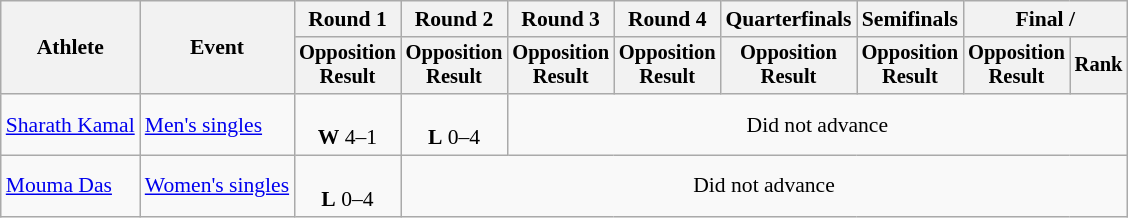<table class="wikitable" style="font-size:90%">
<tr>
<th rowspan="2">Athlete</th>
<th rowspan="2">Event</th>
<th>Round 1</th>
<th>Round 2</th>
<th>Round 3</th>
<th>Round 4</th>
<th>Quarterfinals</th>
<th>Semifinals</th>
<th colspan=2>Final / </th>
</tr>
<tr style="font-size:95%">
<th>Opposition<br>Result</th>
<th>Opposition<br>Result</th>
<th>Opposition<br>Result</th>
<th>Opposition<br>Result</th>
<th>Opposition<br>Result</th>
<th>Opposition<br>Result</th>
<th>Opposition<br>Result</th>
<th>Rank</th>
</tr>
<tr align=center>
<td align=left><a href='#'>Sharath Kamal</a></td>
<td align=left><a href='#'>Men's singles</a></td>
<td><br><strong>W</strong> 4–1</td>
<td><br><strong>L</strong> 0–4</td>
<td colspan=6>Did not advance</td>
</tr>
<tr align=center>
<td align=left><a href='#'>Mouma Das</a></td>
<td align=left><a href='#'>Women's singles</a></td>
<td><br><strong>L</strong> 0–4</td>
<td colspan=7>Did not advance</td>
</tr>
</table>
